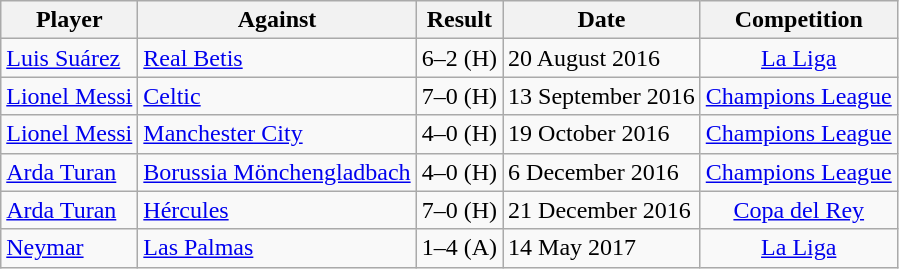<table class="wikitable sortable">
<tr>
<th>Player</th>
<th>Against</th>
<th>Result</th>
<th>Date</th>
<th>Competition</th>
</tr>
<tr>
<td> <a href='#'>Luis Suárez</a></td>
<td> <a href='#'>Real Betis</a></td>
<td align=center>6–2 (H)</td>
<td>20 August 2016</td>
<td align=center><a href='#'>La Liga</a></td>
</tr>
<tr>
<td> <a href='#'>Lionel Messi</a></td>
<td> <a href='#'>Celtic</a></td>
<td align=center>7–0 (H)</td>
<td>13 September 2016</td>
<td align=center><a href='#'>Champions League</a></td>
</tr>
<tr>
<td> <a href='#'>Lionel Messi</a></td>
<td> <a href='#'>Manchester City</a></td>
<td align=center>4–0 (H)</td>
<td>19 October 2016</td>
<td align=center><a href='#'>Champions League</a></td>
</tr>
<tr>
<td> <a href='#'>Arda Turan</a></td>
<td> <a href='#'>Borussia Mönchengladbach</a></td>
<td align=center>4–0 (H)</td>
<td>6 December 2016</td>
<td align=center><a href='#'>Champions League</a></td>
</tr>
<tr>
<td> <a href='#'>Arda Turan</a></td>
<td> <a href='#'>Hércules</a></td>
<td align=center>7–0 (H)</td>
<td>21 December 2016</td>
<td align=center><a href='#'>Copa del Rey</a></td>
</tr>
<tr>
<td> <a href='#'>Neymar</a></td>
<td> <a href='#'>Las Palmas</a></td>
<td align=center>1–4 (A)</td>
<td>14 May 2017</td>
<td align=center><a href='#'>La Liga</a></td>
</tr>
</table>
